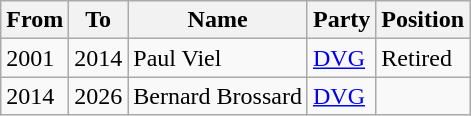<table class="wikitable">
<tr>
<th>From</th>
<th>To</th>
<th>Name</th>
<th>Party</th>
<th>Position</th>
</tr>
<tr>
<td>2001</td>
<td>2014</td>
<td>Paul Viel</td>
<td><a href='#'>DVG</a></td>
<td>Retired</td>
</tr>
<tr>
<td>2014</td>
<td>2026</td>
<td>Bernard Brossard</td>
<td><a href='#'>DVG</a></td>
<td></td>
</tr>
</table>
